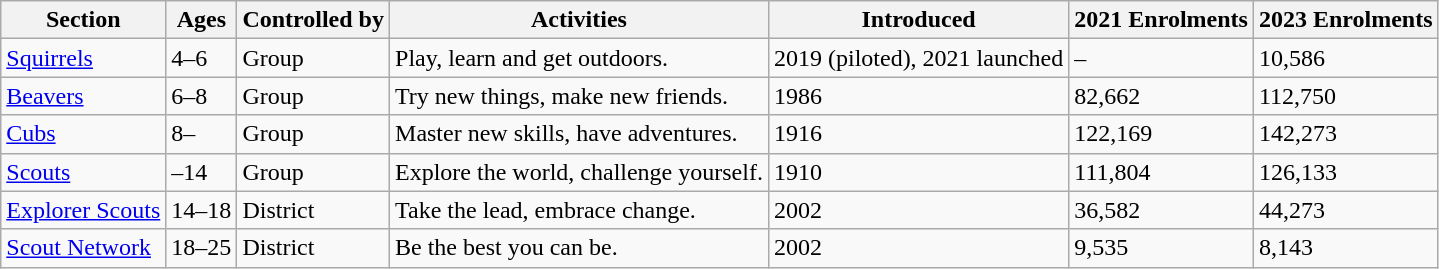<table class="wikitable">
<tr>
<th>Section</th>
<th>Ages</th>
<th>Controlled by</th>
<th>Activities</th>
<th>Introduced</th>
<th>2021 Enrolments</th>
<th>2023 Enrolments</th>
</tr>
<tr>
<td><a href='#'>Squirrels</a></td>
<td>4–6</td>
<td>Group</td>
<td>Play, learn and get outdoors.</td>
<td>2019 (piloted), 2021 launched</td>
<td>–</td>
<td>10,586</td>
</tr>
<tr>
<td><a href='#'>Beavers</a></td>
<td>6–8</td>
<td>Group</td>
<td>Try new things, make new friends.</td>
<td>1986</td>
<td>82,662</td>
<td>112,750</td>
</tr>
<tr>
<td><a href='#'>Cubs</a></td>
<td>8–</td>
<td>Group</td>
<td>Master new skills, have adventures.</td>
<td>1916</td>
<td>122,169</td>
<td>142,273</td>
</tr>
<tr>
<td><a href='#'>Scouts</a></td>
<td>–14</td>
<td>Group</td>
<td>Explore the world, challenge yourself.</td>
<td>1910</td>
<td>111,804</td>
<td>126,133</td>
</tr>
<tr>
<td><a href='#'>Explorer Scouts</a></td>
<td>14–18</td>
<td>District</td>
<td>Take the lead, embrace change.</td>
<td>2002</td>
<td>36,582</td>
<td>44,273</td>
</tr>
<tr>
<td><a href='#'>Scout Network</a></td>
<td>18–25</td>
<td>District</td>
<td>Be the best you can be.</td>
<td>2002</td>
<td>9,535</td>
<td>8,143</td>
</tr>
</table>
